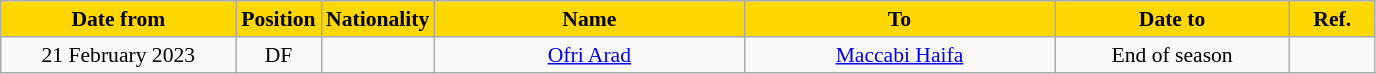<table class="wikitable" style="text-align:center; font-size:90%; ">
<tr>
<th style="background:#FFD700; color:#000000; width:150px;">Date from</th>
<th style="background:#FFD700; color:#000000; width:50px;">Position</th>
<th style="background:#FFD700; color:#000000; width:50px;">Nationality</th>
<th style="background:#FFD700; color:#000000; width:200px;">Name</th>
<th style="background:#FFD700; color:#000000; width:200px;">To</th>
<th style="background:#FFD700; color:#000000; width:150px;">Date to</th>
<th style="background:#FFD700; color:#000000; width:50px;">Ref.</th>
</tr>
<tr>
<td>21 February 2023</td>
<td>DF</td>
<td></td>
<td><a href='#'>Ofri Arad</a></td>
<td><a href='#'>Maccabi Haifa</a></td>
<td>End of season</td>
<td></td>
</tr>
</table>
